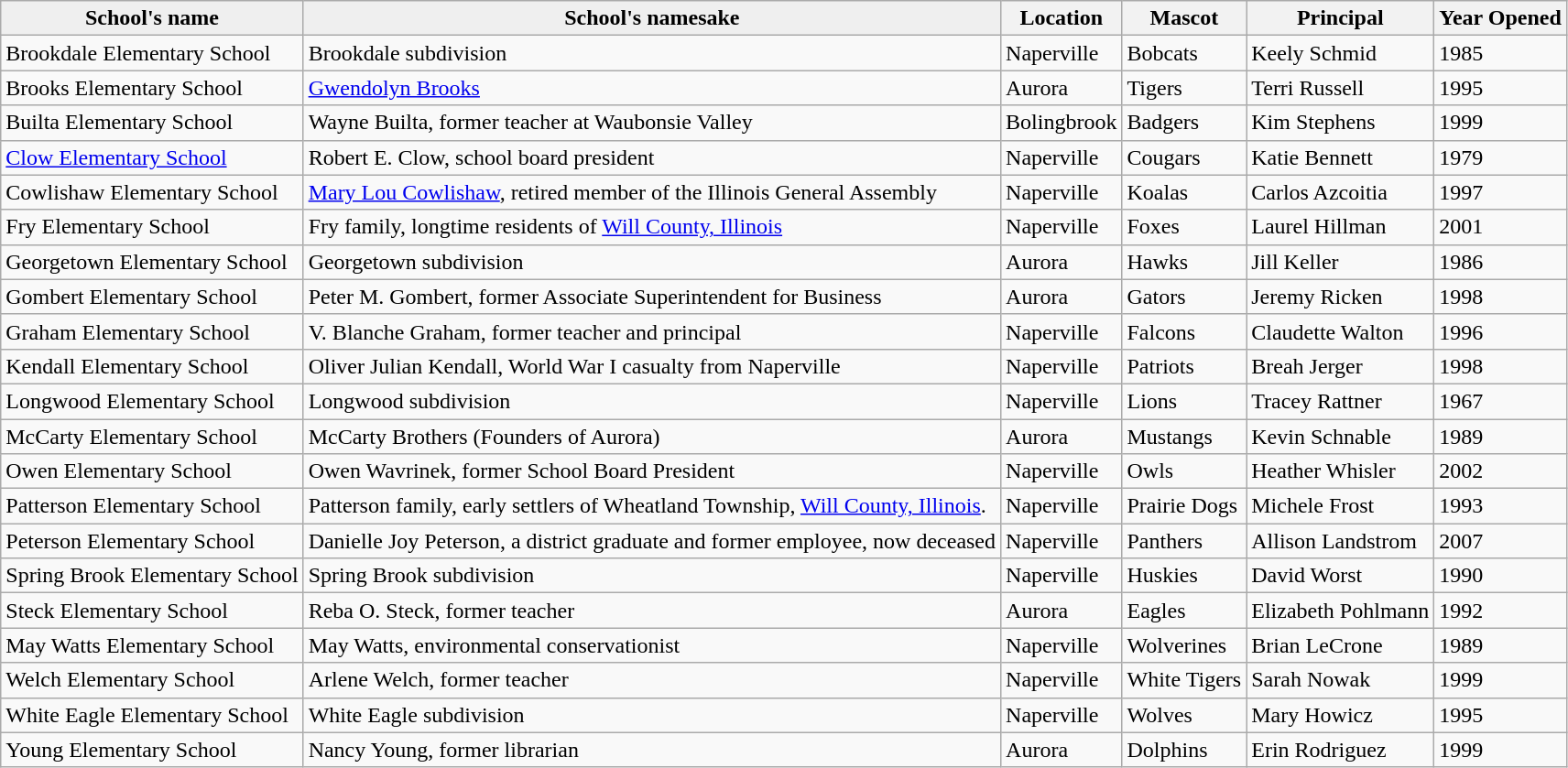<table class="wikitable">
<tr>
<th style="background:#efefef;">School's name</th>
<th style="background:#efefef;">School's namesake</th>
<th><strong>Location</strong></th>
<th><strong>Mascot</strong></th>
<th><strong>Principal</strong></th>
<th><strong>Year Opened</strong></th>
</tr>
<tr>
<td>Brookdale Elementary School</td>
<td>Brookdale subdivision</td>
<td>Naperville</td>
<td>Bobcats</td>
<td>Keely Schmid</td>
<td>1985</td>
</tr>
<tr>
<td>Brooks Elementary School</td>
<td><a href='#'>Gwendolyn Brooks</a></td>
<td>Aurora</td>
<td>Tigers</td>
<td>Terri Russell</td>
<td>1995</td>
</tr>
<tr>
<td>Builta Elementary School</td>
<td>Wayne Builta, former teacher at Waubonsie Valley</td>
<td>Bolingbrook</td>
<td>Badgers</td>
<td>Kim Stephens</td>
<td>1999</td>
</tr>
<tr>
<td><a href='#'>Clow Elementary School</a></td>
<td>Robert E. Clow, school board president</td>
<td>Naperville</td>
<td>Cougars</td>
<td>Katie Bennett</td>
<td>1979</td>
</tr>
<tr>
<td>Cowlishaw Elementary School</td>
<td><a href='#'>Mary Lou Cowlishaw</a>, retired member of the Illinois General Assembly</td>
<td>Naperville</td>
<td>Koalas</td>
<td>Carlos Azcoitia</td>
<td>1997</td>
</tr>
<tr>
<td>Fry Elementary School</td>
<td>Fry family, longtime residents of <a href='#'>Will County, Illinois</a></td>
<td>Naperville</td>
<td>Foxes</td>
<td>Laurel Hillman</td>
<td>2001</td>
</tr>
<tr>
<td>Georgetown Elementary School</td>
<td>Georgetown subdivision</td>
<td>Aurora</td>
<td>Hawks</td>
<td>Jill Keller</td>
<td>1986</td>
</tr>
<tr>
<td>Gombert Elementary School</td>
<td>Peter M. Gombert, former Associate Superintendent for Business</td>
<td>Aurora</td>
<td>Gators</td>
<td>Jeremy Ricken</td>
<td>1998</td>
</tr>
<tr>
<td>Graham Elementary School</td>
<td>V. Blanche Graham, former teacher and principal</td>
<td>Naperville</td>
<td>Falcons</td>
<td>Claudette Walton</td>
<td>1996</td>
</tr>
<tr>
<td>Kendall Elementary School</td>
<td>Oliver Julian Kendall, World War I casualty from Naperville</td>
<td>Naperville</td>
<td>Patriots</td>
<td>Breah Jerger</td>
<td>1998</td>
</tr>
<tr>
<td>Longwood Elementary School</td>
<td>Longwood subdivision</td>
<td>Naperville</td>
<td>Lions</td>
<td>Tracey Rattner</td>
<td>1967</td>
</tr>
<tr>
<td>McCarty Elementary School</td>
<td>McCarty Brothers (Founders of Aurora)</td>
<td>Aurora</td>
<td>Mustangs</td>
<td>Kevin Schnable</td>
<td>1989</td>
</tr>
<tr>
<td>Owen Elementary School</td>
<td>Owen Wavrinek, former School Board President </td>
<td>Naperville</td>
<td>Owls</td>
<td>Heather Whisler</td>
<td>2002</td>
</tr>
<tr>
<td>Patterson Elementary School</td>
<td>Patterson family, early settlers of Wheatland Township, <a href='#'>Will County, Illinois</a>.</td>
<td>Naperville</td>
<td>Prairie Dogs</td>
<td>Michele Frost</td>
<td>1993</td>
</tr>
<tr>
<td>Peterson Elementary School</td>
<td>Danielle Joy Peterson, a district graduate and former employee, now deceased</td>
<td>Naperville</td>
<td>Panthers</td>
<td>Allison Landstrom</td>
<td>2007</td>
</tr>
<tr>
<td>Spring Brook Elementary School</td>
<td>Spring Brook subdivision</td>
<td>Naperville</td>
<td>Huskies</td>
<td>David Worst</td>
<td>1990</td>
</tr>
<tr>
<td>Steck Elementary School</td>
<td>Reba O. Steck, former teacher</td>
<td>Aurora</td>
<td>Eagles</td>
<td>Elizabeth Pohlmann</td>
<td>1992</td>
</tr>
<tr>
<td>May Watts Elementary School</td>
<td>May Watts, environmental conservationist</td>
<td>Naperville</td>
<td>Wolverines</td>
<td>Brian LeCrone</td>
<td>1989</td>
</tr>
<tr>
<td>Welch Elementary School</td>
<td>Arlene Welch, former teacher</td>
<td>Naperville</td>
<td>White Tigers</td>
<td>Sarah Nowak</td>
<td>1999</td>
</tr>
<tr>
<td>White Eagle Elementary School</td>
<td>White Eagle subdivision</td>
<td>Naperville</td>
<td>Wolves</td>
<td>Mary Howicz</td>
<td>1995</td>
</tr>
<tr>
<td>Young Elementary School</td>
<td>Nancy Young, former librarian</td>
<td>Aurora</td>
<td>Dolphins</td>
<td>Erin Rodriguez</td>
<td>1999</td>
</tr>
</table>
